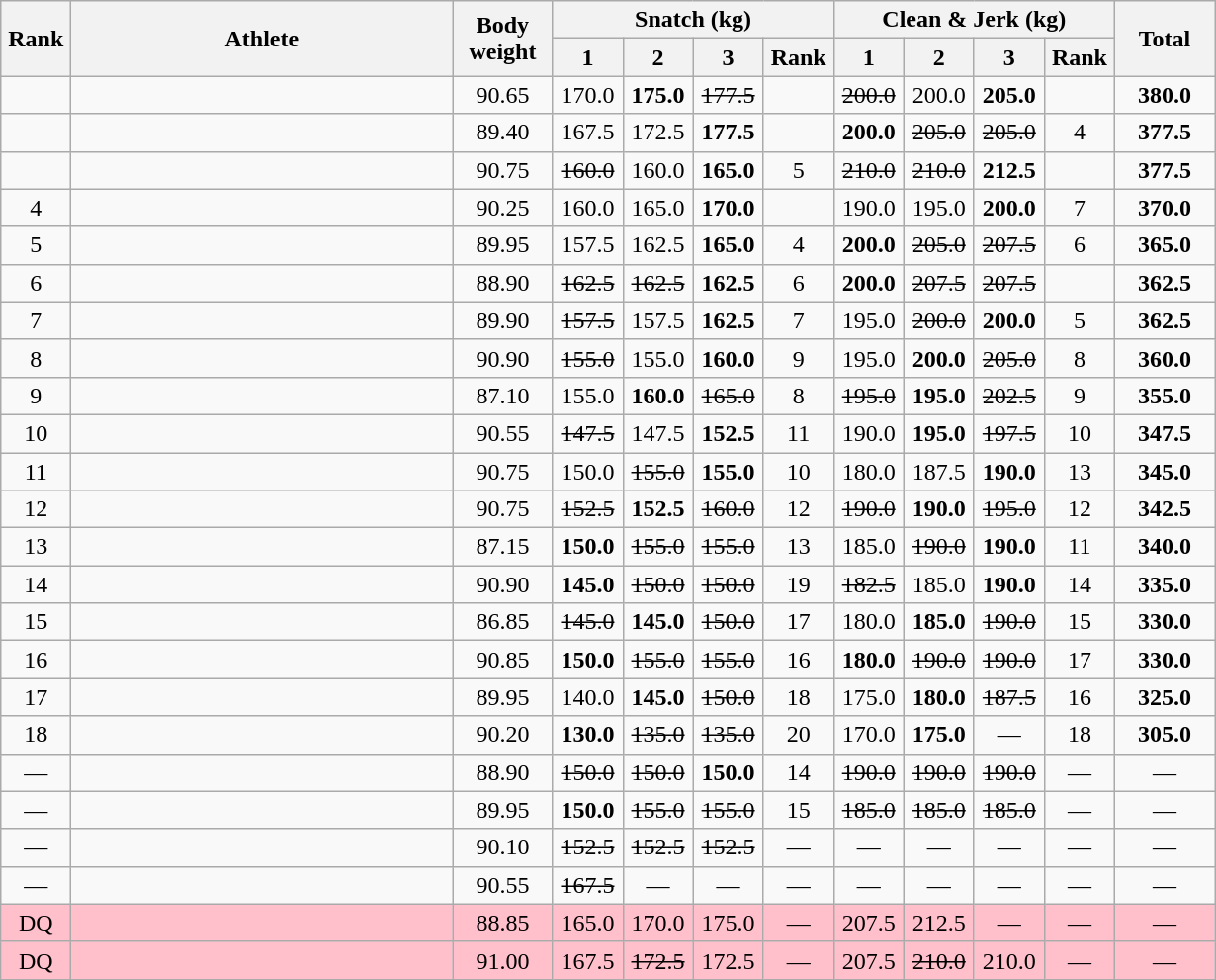<table class = "wikitable" style="text-align:center;">
<tr>
<th rowspan=2 width=40>Rank</th>
<th rowspan=2 width=250>Athlete</th>
<th rowspan=2 width=60>Body weight</th>
<th colspan=4>Snatch (kg)</th>
<th colspan=4>Clean & Jerk (kg)</th>
<th rowspan=2 width=60>Total</th>
</tr>
<tr>
<th width=40>1</th>
<th width=40>2</th>
<th width=40>3</th>
<th width=40>Rank</th>
<th width=40>1</th>
<th width=40>2</th>
<th width=40>3</th>
<th width=40>Rank</th>
</tr>
<tr>
<td></td>
<td align=left></td>
<td>90.65</td>
<td>170.0</td>
<td><strong>175.0</strong></td>
<td><s>177.5 </s></td>
<td></td>
<td><s>200.0 </s></td>
<td>200.0</td>
<td><strong>205.0</strong></td>
<td></td>
<td><strong>380.0</strong></td>
</tr>
<tr>
<td></td>
<td align=left></td>
<td>89.40</td>
<td>167.5</td>
<td>172.5</td>
<td><strong>177.5</strong></td>
<td></td>
<td><strong>200.0</strong></td>
<td><s>205.0 </s></td>
<td><s>205.0 </s></td>
<td>4</td>
<td><strong>377.5</strong></td>
</tr>
<tr>
<td></td>
<td align=left></td>
<td>90.75</td>
<td><s>160.0 </s></td>
<td>160.0</td>
<td><strong>165.0</strong></td>
<td>5</td>
<td><s>210.0 </s></td>
<td><s>210.0 </s></td>
<td><strong>212.5</strong></td>
<td></td>
<td><strong>377.5</strong></td>
</tr>
<tr>
<td>4</td>
<td align=left></td>
<td>90.25</td>
<td>160.0</td>
<td>165.0</td>
<td><strong>170.0</strong></td>
<td></td>
<td>190.0</td>
<td>195.0</td>
<td><strong>200.0</strong></td>
<td>7</td>
<td><strong>370.0</strong></td>
</tr>
<tr>
<td>5</td>
<td align=left></td>
<td>89.95</td>
<td>157.5</td>
<td>162.5</td>
<td><strong>165.0</strong></td>
<td>4</td>
<td><strong>200.0</strong></td>
<td><s>205.0 </s></td>
<td><s>207.5 </s></td>
<td>6</td>
<td><strong>365.0</strong></td>
</tr>
<tr>
<td>6</td>
<td align=left></td>
<td>88.90</td>
<td><s>162.5 </s></td>
<td><s>162.5 </s></td>
<td><strong>162.5</strong></td>
<td>6</td>
<td><strong>200.0</strong></td>
<td><s>207.5 </s></td>
<td><s>207.5 </s></td>
<td></td>
<td><strong>362.5</strong></td>
</tr>
<tr>
<td>7</td>
<td align=left></td>
<td>89.90</td>
<td><s>157.5 </s></td>
<td>157.5</td>
<td><strong>162.5</strong></td>
<td>7</td>
<td>195.0</td>
<td><s>200.0 </s></td>
<td><strong>200.0</strong></td>
<td>5</td>
<td><strong>362.5</strong></td>
</tr>
<tr>
<td>8</td>
<td align=left></td>
<td>90.90</td>
<td><s>155.0 </s></td>
<td>155.0</td>
<td><strong>160.0</strong></td>
<td>9</td>
<td>195.0</td>
<td><strong>200.0</strong></td>
<td><s>205.0 </s></td>
<td>8</td>
<td><strong>360.0</strong></td>
</tr>
<tr>
<td>9</td>
<td align=left></td>
<td>87.10</td>
<td>155.0</td>
<td><strong>160.0</strong></td>
<td><s>165.0 </s></td>
<td>8</td>
<td><s>195.0 </s></td>
<td><strong>195.0</strong></td>
<td><s>202.5 </s></td>
<td>9</td>
<td><strong>355.0</strong></td>
</tr>
<tr>
<td>10</td>
<td align=left></td>
<td>90.55</td>
<td><s>147.5 </s></td>
<td>147.5</td>
<td><strong>152.5</strong></td>
<td>11</td>
<td>190.0</td>
<td><strong>195.0</strong></td>
<td><s>197.5 </s></td>
<td>10</td>
<td><strong>347.5</strong></td>
</tr>
<tr>
<td>11</td>
<td align=left></td>
<td>90.75</td>
<td>150.0</td>
<td><s>155.0 </s></td>
<td><strong>155.0</strong></td>
<td>10</td>
<td>180.0</td>
<td>187.5</td>
<td><strong>190.0</strong></td>
<td>13</td>
<td><strong>345.0</strong></td>
</tr>
<tr>
<td>12</td>
<td align=left></td>
<td>90.75</td>
<td><s>152.5 </s></td>
<td><strong>152.5</strong></td>
<td><s>160.0 </s></td>
<td>12</td>
<td><s>190.0 </s></td>
<td><strong>190.0</strong></td>
<td><s>195.0 </s></td>
<td>12</td>
<td><strong>342.5</strong></td>
</tr>
<tr>
<td>13</td>
<td align=left></td>
<td>87.15</td>
<td><strong>150.0</strong></td>
<td><s>155.0 </s></td>
<td><s>155.0 </s></td>
<td>13</td>
<td>185.0</td>
<td><s>190.0 </s></td>
<td><strong>190.0</strong></td>
<td>11</td>
<td><strong>340.0</strong></td>
</tr>
<tr>
<td>14</td>
<td align=left></td>
<td>90.90</td>
<td><strong>145.0</strong></td>
<td><s>150.0 </s></td>
<td><s>150.0 </s></td>
<td>19</td>
<td><s>182.5 </s></td>
<td>185.0</td>
<td><strong>190.0</strong></td>
<td>14</td>
<td><strong>335.0</strong></td>
</tr>
<tr>
<td>15</td>
<td align=left></td>
<td>86.85</td>
<td><s>145.0 </s></td>
<td><strong>145.0</strong></td>
<td><s>150.0 </s></td>
<td>17</td>
<td>180.0</td>
<td><strong>185.0</strong></td>
<td><s>190.0 </s></td>
<td>15</td>
<td><strong>330.0</strong></td>
</tr>
<tr>
<td>16</td>
<td align=left></td>
<td>90.85</td>
<td><strong>150.0</strong></td>
<td><s>155.0 </s></td>
<td><s>155.0 </s></td>
<td>16</td>
<td><strong>180.0</strong></td>
<td><s>190.0 </s></td>
<td><s>190.0 </s></td>
<td>17</td>
<td><strong>330.0</strong></td>
</tr>
<tr>
<td>17</td>
<td align=left></td>
<td>89.95</td>
<td>140.0</td>
<td><strong>145.0</strong></td>
<td><s>150.0 </s></td>
<td>18</td>
<td>175.0</td>
<td><strong>180.0</strong></td>
<td><s>187.5 </s></td>
<td>16</td>
<td><strong>325.0</strong></td>
</tr>
<tr>
<td>18</td>
<td align=left></td>
<td>90.20</td>
<td><strong>130.0</strong></td>
<td><s>135.0 </s></td>
<td><s>135.0 </s></td>
<td>20</td>
<td>170.0</td>
<td><strong>175.0</strong></td>
<td>—</td>
<td>18</td>
<td><strong>305.0</strong></td>
</tr>
<tr>
<td>—</td>
<td align=left></td>
<td>88.90</td>
<td><s>150.0 </s></td>
<td><s>150.0 </s></td>
<td><strong>150.0</strong></td>
<td>14</td>
<td><s>190.0 </s></td>
<td><s>190.0 </s></td>
<td><s>190.0 </s></td>
<td>—</td>
<td>—</td>
</tr>
<tr>
<td>—</td>
<td align=left></td>
<td>89.95</td>
<td><strong>150.0</strong></td>
<td><s>155.0 </s></td>
<td><s>155.0 </s></td>
<td>15</td>
<td><s>185.0 </s></td>
<td><s>185.0 </s></td>
<td><s>185.0 </s></td>
<td>—</td>
<td>—</td>
</tr>
<tr>
<td>—</td>
<td align=left></td>
<td>90.10</td>
<td><s>152.5 </s></td>
<td><s>152.5 </s></td>
<td><s>152.5 </s></td>
<td>—</td>
<td>—</td>
<td>—</td>
<td>—</td>
<td>—</td>
<td>—</td>
</tr>
<tr>
<td>—</td>
<td align=left></td>
<td>90.55</td>
<td><s>167.5 </s></td>
<td>—</td>
<td>—</td>
<td>—</td>
<td>—</td>
<td>—</td>
<td>—</td>
<td>—</td>
<td>—</td>
</tr>
<tr bgcolor=pink>
<td>DQ</td>
<td align=left></td>
<td>88.85</td>
<td>165.0</td>
<td>170.0</td>
<td>175.0</td>
<td>—</td>
<td>207.5</td>
<td>212.5</td>
<td>—</td>
<td>—</td>
<td>—</td>
</tr>
<tr bgcolor=pink>
<td>DQ</td>
<td align=left></td>
<td>91.00</td>
<td>167.5</td>
<td><s>172.5 </s></td>
<td>172.5</td>
<td>—</td>
<td>207.5</td>
<td><s>210.0 </s></td>
<td>210.0</td>
<td>—</td>
<td>—</td>
</tr>
</table>
